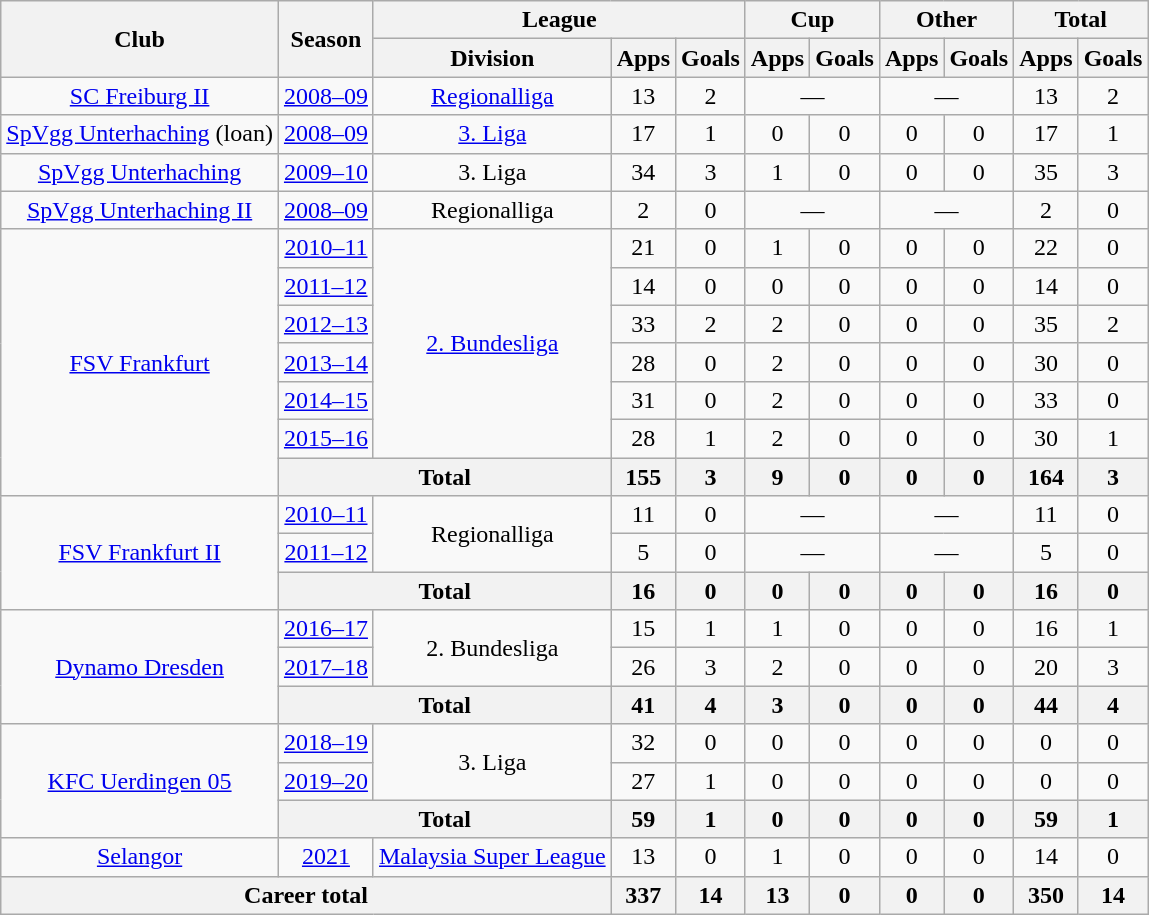<table class="wikitable" style="text-align:center">
<tr>
<th rowspan="2">Club</th>
<th rowspan="2">Season</th>
<th colspan="3">League</th>
<th colspan="2">Cup</th>
<th colspan="2">Other</th>
<th colspan="2">Total</th>
</tr>
<tr>
<th>Division</th>
<th>Apps</th>
<th>Goals</th>
<th>Apps</th>
<th>Goals</th>
<th>Apps</th>
<th>Goals</th>
<th>Apps</th>
<th>Goals</th>
</tr>
<tr>
<td><a href='#'>SC Freiburg II</a></td>
<td><a href='#'>2008–09</a></td>
<td><a href='#'>Regionalliga</a></td>
<td>13</td>
<td>2</td>
<td colspan="2">—</td>
<td colspan="2">—</td>
<td>13</td>
<td>2</td>
</tr>
<tr>
<td><a href='#'>SpVgg Unterhaching</a> (loan)</td>
<td><a href='#'>2008–09</a></td>
<td><a href='#'>3. Liga</a></td>
<td>17</td>
<td>1</td>
<td>0</td>
<td>0</td>
<td>0</td>
<td>0</td>
<td>17</td>
<td>1</td>
</tr>
<tr>
<td><a href='#'>SpVgg Unterhaching</a></td>
<td><a href='#'>2009–10</a></td>
<td>3. Liga</td>
<td>34</td>
<td>3</td>
<td>1</td>
<td>0</td>
<td>0</td>
<td>0</td>
<td>35</td>
<td>3</td>
</tr>
<tr>
<td><a href='#'>SpVgg Unterhaching II</a></td>
<td><a href='#'>2008–09</a></td>
<td>Regionalliga</td>
<td>2</td>
<td>0</td>
<td colspan="2">—</td>
<td colspan="2">—</td>
<td>2</td>
<td>0</td>
</tr>
<tr>
<td rowspan=7><a href='#'>FSV Frankfurt</a></td>
<td><a href='#'>2010–11</a></td>
<td rowspan=6><a href='#'>2. Bundesliga</a></td>
<td>21</td>
<td>0</td>
<td>1</td>
<td>0</td>
<td>0</td>
<td>0</td>
<td>22</td>
<td>0</td>
</tr>
<tr>
<td><a href='#'>2011–12</a></td>
<td>14</td>
<td>0</td>
<td>0</td>
<td>0</td>
<td>0</td>
<td>0</td>
<td>14</td>
<td>0</td>
</tr>
<tr>
<td><a href='#'>2012–13</a></td>
<td>33</td>
<td>2</td>
<td>2</td>
<td>0</td>
<td>0</td>
<td>0</td>
<td>35</td>
<td>2</td>
</tr>
<tr>
<td><a href='#'>2013–14</a></td>
<td>28</td>
<td>0</td>
<td>2</td>
<td>0</td>
<td>0</td>
<td>0</td>
<td>30</td>
<td>0</td>
</tr>
<tr>
<td><a href='#'>2014–15</a></td>
<td>31</td>
<td>0</td>
<td>2</td>
<td>0</td>
<td>0</td>
<td>0</td>
<td>33</td>
<td>0</td>
</tr>
<tr>
<td><a href='#'>2015–16</a></td>
<td>28</td>
<td>1</td>
<td>2</td>
<td>0</td>
<td>0</td>
<td>0</td>
<td>30</td>
<td>1</td>
</tr>
<tr>
<th colspan="2">Total</th>
<th>155</th>
<th>3</th>
<th>9</th>
<th>0</th>
<th>0</th>
<th>0</th>
<th>164</th>
<th>3</th>
</tr>
<tr>
<td rowspan="3"><a href='#'>FSV Frankfurt II</a></td>
<td><a href='#'>2010–11</a></td>
<td rowspan="2">Regionalliga</td>
<td>11</td>
<td>0</td>
<td colspan="2">—</td>
<td colspan="2">—</td>
<td>11</td>
<td>0</td>
</tr>
<tr>
<td><a href='#'>2011–12</a></td>
<td>5</td>
<td>0</td>
<td colspan="2">—</td>
<td colspan="2">—</td>
<td>5</td>
<td>0</td>
</tr>
<tr>
<th colspan="2">Total</th>
<th>16</th>
<th>0</th>
<th>0</th>
<th>0</th>
<th>0</th>
<th>0</th>
<th>16</th>
<th>0</th>
</tr>
<tr>
<td rowspan="3"><a href='#'>Dynamo Dresden</a></td>
<td><a href='#'>2016–17</a></td>
<td rowspan="2">2. Bundesliga</td>
<td>15</td>
<td>1</td>
<td>1</td>
<td>0</td>
<td>0</td>
<td>0</td>
<td>16</td>
<td>1</td>
</tr>
<tr>
<td><a href='#'>2017–18</a></td>
<td>26</td>
<td>3</td>
<td>2</td>
<td>0</td>
<td>0</td>
<td>0</td>
<td>20</td>
<td>3</td>
</tr>
<tr>
<th colspan="2">Total</th>
<th>41</th>
<th>4</th>
<th>3</th>
<th>0</th>
<th>0</th>
<th>0</th>
<th>44</th>
<th>4</th>
</tr>
<tr>
<td rowspan="3"><a href='#'>KFC Uerdingen 05</a></td>
<td><a href='#'>2018–19</a></td>
<td rowspan="2">3. Liga</td>
<td>32</td>
<td>0</td>
<td>0</td>
<td>0</td>
<td>0</td>
<td>0</td>
<td>0</td>
<td>0</td>
</tr>
<tr>
<td><a href='#'>2019–20</a></td>
<td>27</td>
<td>1</td>
<td>0</td>
<td>0</td>
<td>0</td>
<td>0</td>
<td>0</td>
<td>0</td>
</tr>
<tr>
<th colspan="2">Total</th>
<th>59</th>
<th>1</th>
<th>0</th>
<th>0</th>
<th>0</th>
<th>0</th>
<th>59</th>
<th>1</th>
</tr>
<tr>
<td><a href='#'>Selangor</a></td>
<td><a href='#'>2021</a></td>
<td><a href='#'>Malaysia Super League</a></td>
<td>13</td>
<td>0</td>
<td>1</td>
<td>0</td>
<td>0</td>
<td>0</td>
<td>14</td>
<td>0</td>
</tr>
<tr>
<th colspan="3">Career total</th>
<th>337</th>
<th>14</th>
<th>13</th>
<th>0</th>
<th>0</th>
<th>0</th>
<th>350</th>
<th>14</th>
</tr>
</table>
